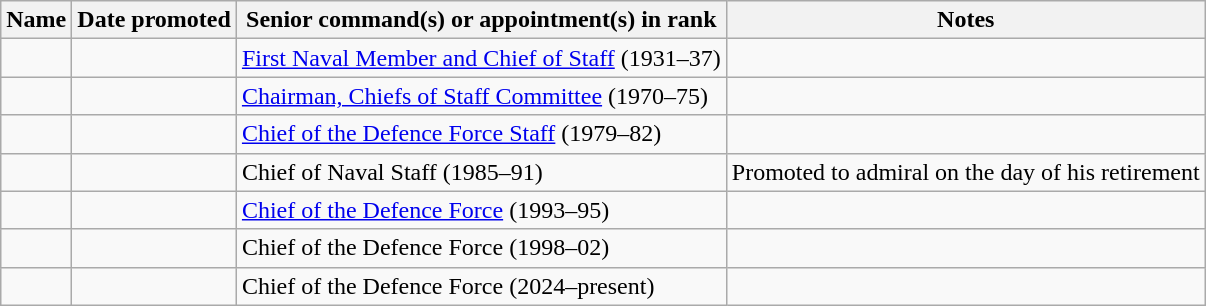<table class="wikitable plainrowheaders sortable">
<tr>
<th scope="col">Name</th>
<th scope="col">Date promoted</th>
<th scope="col">Senior command(s) or appointment(s) in rank</th>
<th scope="col" class="unsortable">Notes</th>
</tr>
<tr>
<td></td>
<td></td>
<td><a href='#'>First Naval Member and Chief of Staff</a> (1931–37)</td>
<td></td>
</tr>
<tr>
<td></td>
<td></td>
<td><a href='#'>Chairman, Chiefs of Staff Committee</a> (1970–75)</td>
<td></td>
</tr>
<tr>
<td></td>
<td></td>
<td><a href='#'>Chief of the Defence Force Staff</a> (1979–82)</td>
<td></td>
</tr>
<tr>
<td></td>
<td></td>
<td>Chief of Naval Staff (1985–91)</td>
<td>Promoted to admiral on the day of his retirement</td>
</tr>
<tr>
<td></td>
<td></td>
<td><a href='#'>Chief of the Defence Force</a> (1993–95)</td>
<td></td>
</tr>
<tr>
<td></td>
<td></td>
<td>Chief of the Defence Force (1998–02)</td>
<td></td>
</tr>
<tr>
<td></td>
<td></td>
<td>Chief of the Defence Force (2024–present)</td>
<td></td>
</tr>
</table>
